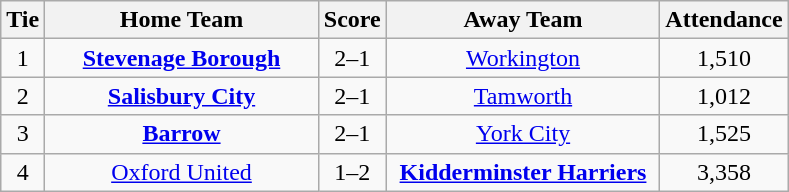<table class="wikitable" style="text-align:center;">
<tr>
<th width=20>Tie</th>
<th width=175>Home Team</th>
<th width=20>Score</th>
<th width=175>Away Team</th>
<th width=20>Attendance</th>
</tr>
<tr>
<td>1</td>
<td><strong><a href='#'>Stevenage Borough</a></strong></td>
<td>2–1</td>
<td><a href='#'>Workington</a></td>
<td>1,510</td>
</tr>
<tr>
<td>2</td>
<td><strong><a href='#'>Salisbury City</a></strong></td>
<td>2–1</td>
<td><a href='#'>Tamworth</a></td>
<td>1,012</td>
</tr>
<tr>
<td>3</td>
<td><strong><a href='#'>Barrow</a></strong></td>
<td>2–1</td>
<td><a href='#'>York City</a></td>
<td>1,525</td>
</tr>
<tr>
<td>4</td>
<td><a href='#'>Oxford United</a></td>
<td>1–2</td>
<td><strong><a href='#'>Kidderminster Harriers</a></strong></td>
<td>3,358</td>
</tr>
</table>
